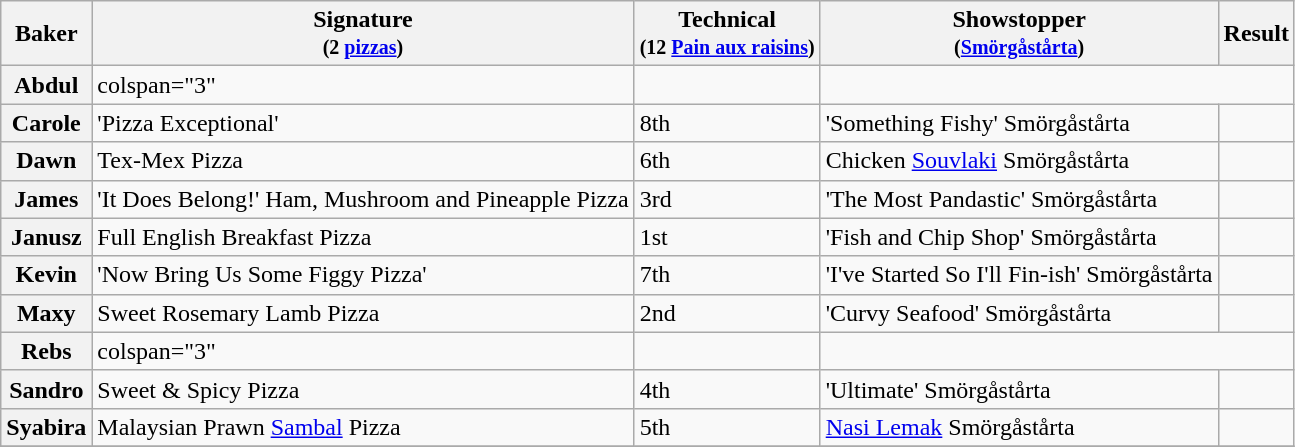<table class="wikitable sortable col3center sticky-header">
<tr>
<th scope="col">Baker</th>
<th scope="col" class="unsortable">Signature<br><small>(2 <a href='#'>pizzas</a>)</small></th>
<th scope="col">Technical<br><small>(12 <a href='#'>Pain aux raisins</a>)</small></th>
<th scope="col" class="unsortable">Showstopper<br><small>(<a href='#'>Smörgåstårta</a>)</small></th>
<th scope="col">Result</th>
</tr>
<tr>
<th scope="row">Abdul</th>
<td>colspan="3" </td>
<td></td>
</tr>
<tr>
<th scope="row">Carole</th>
<td>'Pizza Exceptional'</td>
<td>8th</td>
<td>'Something Fishy' Smörgåstårta</td>
<td></td>
</tr>
<tr>
<th scope="row">Dawn</th>
<td>Tex-Mex Pizza</td>
<td>6th</td>
<td>Chicken <a href='#'>Souvlaki</a> Smörgåstårta</td>
<td></td>
</tr>
<tr>
<th scope="row">James</th>
<td>'It Does Belong!' Ham, Mushroom and Pineapple Pizza</td>
<td>3rd</td>
<td>'The Most Pandastic' Smörgåstårta</td>
<td></td>
</tr>
<tr>
<th scope="row">Janusz</th>
<td>Full English Breakfast Pizza</td>
<td>1st</td>
<td>'Fish and Chip Shop' Smörgåstårta</td>
<td></td>
</tr>
<tr>
<th scope="row">Kevin</th>
<td>'Now Bring Us Some Figgy Pizza'</td>
<td>7th</td>
<td>'I've Started So I'll Fin-ish' Smörgåstårta</td>
<td></td>
</tr>
<tr>
<th scope="row">Maxy</th>
<td>Sweet Rosemary Lamb Pizza</td>
<td>2nd</td>
<td>'Curvy Seafood' Smörgåstårta</td>
<td></td>
</tr>
<tr>
<th scope="row">Rebs</th>
<td>colspan="3" </td>
<td></td>
</tr>
<tr>
<th scope="row">Sandro</th>
<td>Sweet & Spicy Pizza</td>
<td>4th</td>
<td>'Ultimate' Smörgåstårta</td>
<td></td>
</tr>
<tr>
<th scope="row">Syabira</th>
<td>Malaysian Prawn <a href='#'>Sambal</a> Pizza</td>
<td>5th</td>
<td><a href='#'>Nasi Lemak</a> Smörgåstårta</td>
<td></td>
</tr>
<tr>
</tr>
</table>
